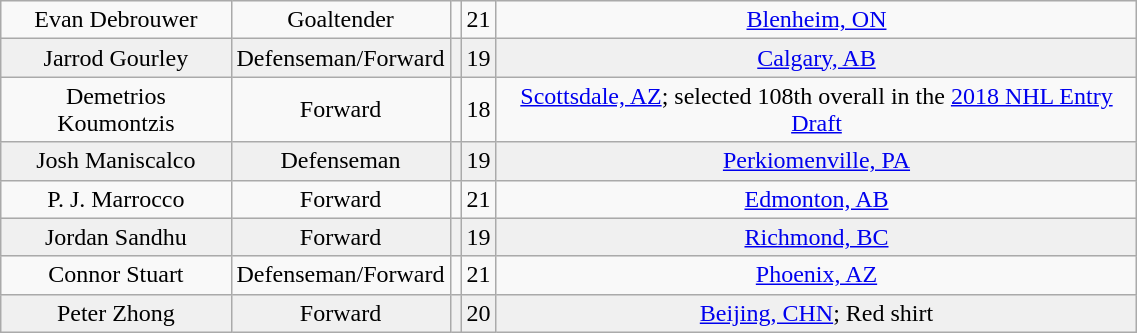<table class="wikitable" width="60%">
<tr align="center" bgcolor="">
<td>Evan Debrouwer</td>
<td>Goaltender</td>
<td></td>
<td>21</td>
<td><a href='#'>Blenheim, ON</a></td>
</tr>
<tr align="center" bgcolor="f0f0f0">
<td>Jarrod Gourley</td>
<td>Defenseman/Forward</td>
<td></td>
<td>19</td>
<td><a href='#'>Calgary, AB</a></td>
</tr>
<tr align="center" bgcolor="">
<td>Demetrios Koumontzis</td>
<td>Forward</td>
<td></td>
<td>18</td>
<td><a href='#'>Scottsdale, AZ</a>; selected 108th overall in the <a href='#'>2018 NHL Entry Draft</a></td>
</tr>
<tr align="center" bgcolor="f0f0f0">
<td>Josh Maniscalco</td>
<td>Defenseman</td>
<td></td>
<td>19</td>
<td><a href='#'>Perkiomenville, PA</a></td>
</tr>
<tr align="center" bgcolor="">
<td>P. J. Marrocco</td>
<td>Forward</td>
<td></td>
<td>21</td>
<td><a href='#'>Edmonton, AB</a></td>
</tr>
<tr align="center" bgcolor="f0f0f0">
<td>Jordan Sandhu</td>
<td>Forward</td>
<td></td>
<td>19</td>
<td><a href='#'>Richmond, BC</a></td>
</tr>
<tr align="center" bgcolor="">
<td>Connor Stuart</td>
<td>Defenseman/Forward</td>
<td></td>
<td>21</td>
<td><a href='#'>Phoenix, AZ</a></td>
</tr>
<tr align="center" bgcolor="f0f0f0">
<td>Peter Zhong</td>
<td>Forward</td>
<td></td>
<td>20</td>
<td><a href='#'>Beijing, CHN</a>; Red shirt</td>
</tr>
</table>
